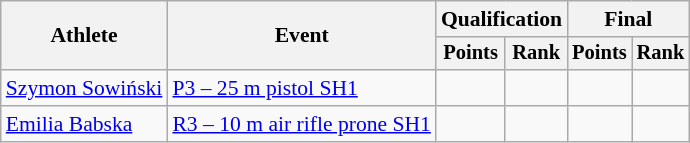<table class="wikitable" style="font-size:90%">
<tr>
<th rowspan="2">Athlete</th>
<th rowspan="2">Event</th>
<th colspan="2">Qualification</th>
<th colspan="2">Final</th>
</tr>
<tr style="font-size:95%">
<th>Points</th>
<th>Rank</th>
<th>Points</th>
<th>Rank</th>
</tr>
<tr align=center>
<td align=left><a href='#'>Szymon Sowiński</a></td>
<td align=left><a href='#'>P3 – 25 m pistol SH1</a></td>
<td></td>
<td></td>
<td></td>
<td></td>
</tr>
<tr align=center>
<td align=left><a href='#'>Emilia Babska</a></td>
<td align=left><a href='#'>R3 – 10 m air rifle prone SH1</a></td>
<td></td>
<td></td>
<td></td>
<td></td>
</tr>
</table>
